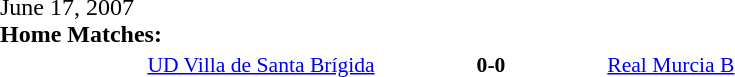<table width=100% cellspacing=1>
<tr>
<th width=20%></th>
<th width=12%></th>
<th width=20%></th>
<th></th>
</tr>
<tr>
<td>June 17, 2007<br><strong>Home Matches:</strong></td>
</tr>
<tr style=font-size:90%>
<td align=right><a href='#'>UD Villa de Santa Brígida</a></td>
<td align=center><strong>0-0</strong></td>
<td><a href='#'>Real Murcia B</a></td>
</tr>
</table>
